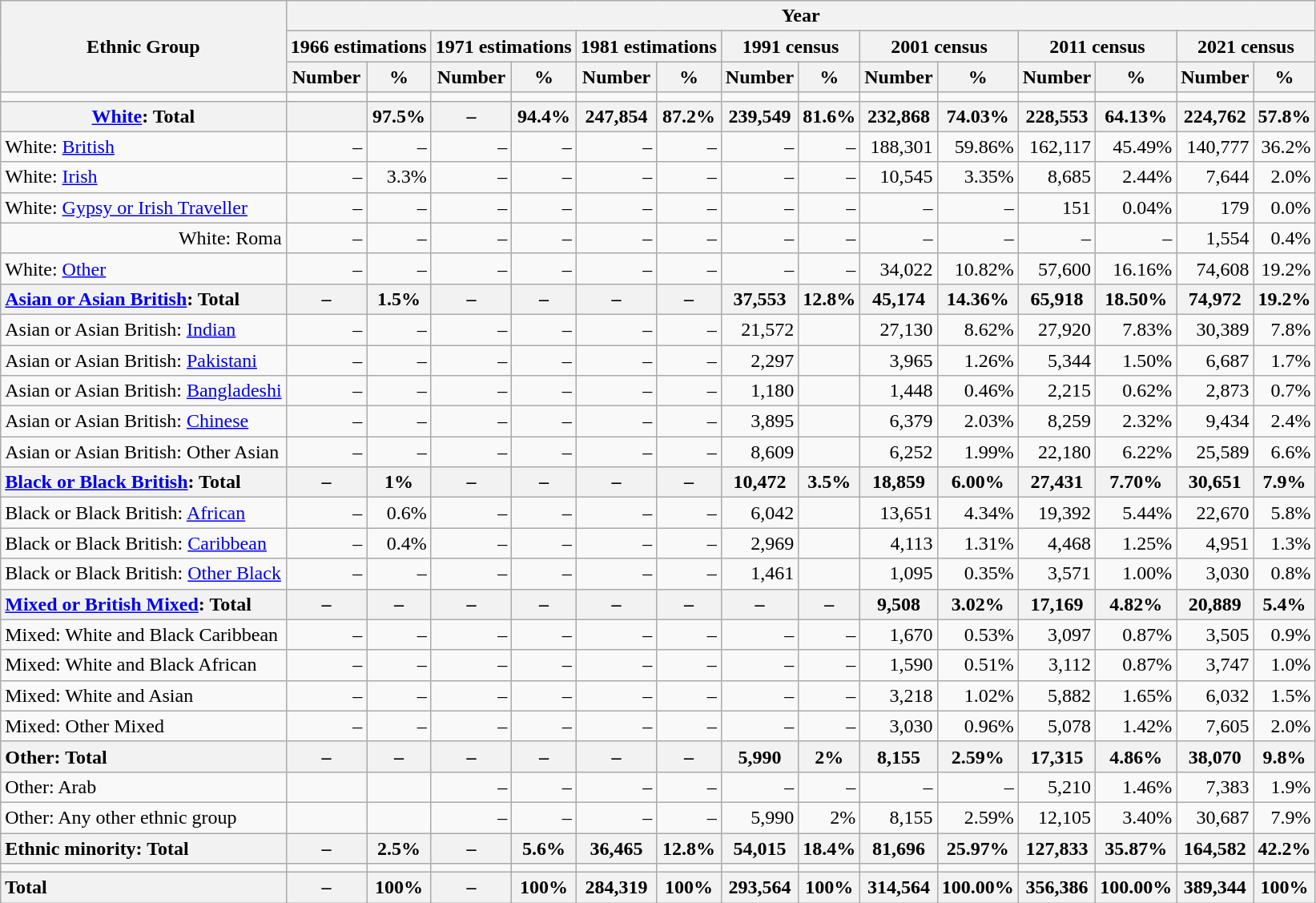<table class="wikitable sortable" style="text-align:right">
<tr>
<th rowspan="3">Ethnic Group</th>
<th colspan="14">Year</th>
</tr>
<tr>
<th colspan="2">1966 estimations</th>
<th colspan="2">1971 estimations</th>
<th colspan="2">1981 estimations</th>
<th colspan="2">1991 census</th>
<th colspan="2">2001 census</th>
<th colspan="2">2011 census</th>
<th colspan="2">2021 census</th>
</tr>
<tr>
<th>Number</th>
<th>%</th>
<th>Number</th>
<th>%</th>
<th>Number</th>
<th>%</th>
<th>Number</th>
<th>%</th>
<th>Number</th>
<th>%</th>
<th>Number</th>
<th>%</th>
<th>Number</th>
<th>%</th>
</tr>
<tr>
<td></td>
<td></td>
<td></td>
<td></td>
<td></td>
<td></td>
<td></td>
<td></td>
<td></td>
<td></td>
<td></td>
<td></td>
<td></td>
<td></td>
<td></td>
</tr>
<tr>
<th><a href='#'>White</a>: Total</th>
<th></th>
<th>97.5%</th>
<th>–</th>
<th>94.4%</th>
<th>247,854</th>
<th>87.2%</th>
<th>239,549</th>
<th>81.6%</th>
<th>232,868</th>
<th>74.03%</th>
<th>228,553</th>
<th>64.13%</th>
<th>224,762</th>
<th>57.8%</th>
</tr>
<tr>
<td style="text-align:left">White: <a href='#'>British</a></td>
<td>–</td>
<td>–</td>
<td>–</td>
<td>–</td>
<td>–</td>
<td>–</td>
<td>–</td>
<td>–</td>
<td>188,301</td>
<td>59.86%</td>
<td>162,117</td>
<td>45.49%</td>
<td>140,777</td>
<td>36.2%</td>
</tr>
<tr>
<td style="text-align:left">White: <a href='#'>Irish</a></td>
<td>–</td>
<td>3.3%</td>
<td>–</td>
<td>–</td>
<td>–</td>
<td>–</td>
<td>–</td>
<td>–</td>
<td>10,545</td>
<td>3.35%</td>
<td>8,685</td>
<td>2.44%</td>
<td>7,644</td>
<td>2.0%</td>
</tr>
<tr>
<td style="text-align:left">White: <a href='#'>Gypsy or Irish Traveller</a></td>
<td>–</td>
<td>–</td>
<td>–</td>
<td>–</td>
<td>–</td>
<td>–</td>
<td>–</td>
<td>–</td>
<td>–</td>
<td>–</td>
<td>151</td>
<td>0.04%</td>
<td>179</td>
<td>0.0%</td>
</tr>
<tr>
<td>White: Roma</td>
<td>–</td>
<td>–</td>
<td>–</td>
<td>–</td>
<td>–</td>
<td>–</td>
<td>–</td>
<td>–</td>
<td>–</td>
<td>–</td>
<td>–</td>
<td>–</td>
<td>1,554</td>
<td>0.4%</td>
</tr>
<tr>
<td style="text-align:left">White: <a href='#'>Other</a></td>
<td>–</td>
<td>–</td>
<td>–</td>
<td>–</td>
<td>–</td>
<td>–</td>
<td>–</td>
<td>–</td>
<td>34,022</td>
<td>10.82%</td>
<td>57,600</td>
<td>16.16%</td>
<td>74,608</td>
<td>19.2%</td>
</tr>
<tr>
<th style="text-align:left"><a href='#'>Asian or Asian British</a>: Total</th>
<th>–</th>
<th>1.5%</th>
<th>–</th>
<th>–</th>
<th>–</th>
<th>–</th>
<th>37,553</th>
<th>12.8%</th>
<th>45,174</th>
<th>14.36%</th>
<th>65,918</th>
<th>18.50%</th>
<th>74,972</th>
<th>19.2%</th>
</tr>
<tr>
<td style="text-align:left">Asian or Asian British: <a href='#'>Indian</a></td>
<td>–</td>
<td>–</td>
<td>–</td>
<td>–</td>
<td>–</td>
<td>–</td>
<td>21,572</td>
<td></td>
<td>27,130</td>
<td>8.62%</td>
<td>27,920</td>
<td>7.83%</td>
<td>30,389</td>
<td>7.8%</td>
</tr>
<tr>
<td style="text-align:left">Asian or Asian British: <a href='#'>Pakistani</a></td>
<td>–</td>
<td>–</td>
<td>–</td>
<td>–</td>
<td>–</td>
<td>–</td>
<td>2,297</td>
<td></td>
<td>3,965</td>
<td>1.26%</td>
<td>5,344</td>
<td>1.50%</td>
<td>6,687</td>
<td>1.7%</td>
</tr>
<tr>
<td style="text-align:left">Asian or Asian British: <a href='#'>Bangladeshi</a></td>
<td>–</td>
<td>–</td>
<td>–</td>
<td>–</td>
<td>–</td>
<td>–</td>
<td>1,180</td>
<td></td>
<td>1,448</td>
<td>0.46%</td>
<td>2,215</td>
<td>0.62%</td>
<td>2,873</td>
<td>0.7%</td>
</tr>
<tr>
<td style="text-align:left">Asian or Asian British: <a href='#'>Chinese</a></td>
<td>–</td>
<td>–</td>
<td>–</td>
<td>–</td>
<td>–</td>
<td>–</td>
<td>3,895</td>
<td></td>
<td>6,379</td>
<td>2.03%</td>
<td>8,259</td>
<td>2.32%</td>
<td>9,434</td>
<td>2.4%</td>
</tr>
<tr>
<td style="text-align:left">Asian or Asian British: Other Asian</td>
<td>–</td>
<td>–</td>
<td>–</td>
<td>–</td>
<td>–</td>
<td>–</td>
<td>8,609</td>
<td></td>
<td>6,252</td>
<td>1.99%</td>
<td>22,180</td>
<td>6.22%</td>
<td>25,589</td>
<td>6.6%</td>
</tr>
<tr>
<th style="text-align:left"><a href='#'>Black or Black British</a>: Total</th>
<th>–</th>
<th>1%</th>
<th>–</th>
<th>–</th>
<th>–</th>
<th>–</th>
<th>10,472</th>
<th>3.5%</th>
<th>18,859</th>
<th>6.00%</th>
<th>27,431</th>
<th>7.70%</th>
<th>30,651</th>
<th>7.9%</th>
</tr>
<tr>
<td style="text-align:left">Black or Black British: <a href='#'>African</a></td>
<td>–</td>
<td>0.6%</td>
<td>–</td>
<td>–</td>
<td>–</td>
<td>–</td>
<td>6,042</td>
<td></td>
<td>13,651</td>
<td>4.34%</td>
<td>19,392</td>
<td>5.44%</td>
<td>22,670</td>
<td>5.8%</td>
</tr>
<tr>
<td style="text-align:left">Black or Black British: <a href='#'>Caribbean</a></td>
<td>–</td>
<td>0.4%</td>
<td>–</td>
<td>–</td>
<td>–</td>
<td>–</td>
<td>2,969</td>
<td></td>
<td>4,113</td>
<td>1.31%</td>
<td>4,468</td>
<td>1.25%</td>
<td>4,951</td>
<td>1.3%</td>
</tr>
<tr>
<td style="text-align:left">Black or Black British: <a href='#'>Other Black</a></td>
<td>–</td>
<td>–</td>
<td>–</td>
<td>–</td>
<td>–</td>
<td>–</td>
<td>1,461</td>
<td></td>
<td>1,095</td>
<td>0.35%</td>
<td>3,571</td>
<td>1.00%</td>
<td>3,030</td>
<td>0.8%</td>
</tr>
<tr>
<th style="text-align:left"><a href='#'>Mixed or British Mixed</a>: Total</th>
<th>–</th>
<th>–</th>
<th>–</th>
<th>–</th>
<th>–</th>
<th>–</th>
<th>–</th>
<th>–</th>
<th>9,508</th>
<th>3.02%</th>
<th>17,169</th>
<th>4.82%</th>
<th>20,889</th>
<th>5.4%</th>
</tr>
<tr>
<td style="text-align:left">Mixed: White and Black Caribbean</td>
<td>–</td>
<td>–</td>
<td>–</td>
<td>–</td>
<td>–</td>
<td>–</td>
<td>–</td>
<td>–</td>
<td>1,670</td>
<td>0.53%</td>
<td>3,097</td>
<td>0.87%</td>
<td>3,505</td>
<td>0.9%</td>
</tr>
<tr>
<td style="text-align:left">Mixed: White and Black African</td>
<td>–</td>
<td>–</td>
<td>–</td>
<td>–</td>
<td>–</td>
<td>–</td>
<td>–</td>
<td>–</td>
<td>1,590</td>
<td>0.51%</td>
<td>3,112</td>
<td>0.87%</td>
<td>3,747</td>
<td>1.0%</td>
</tr>
<tr>
<td style="text-align:left">Mixed: White and Asian</td>
<td>–</td>
<td>–</td>
<td>–</td>
<td>–</td>
<td>–</td>
<td>–</td>
<td>–</td>
<td>–</td>
<td>3,218</td>
<td>1.02%</td>
<td>5,882</td>
<td>1.65%</td>
<td>6,032</td>
<td>1.5%</td>
</tr>
<tr>
<td style="text-align:left">Mixed: Other Mixed</td>
<td>–</td>
<td>–</td>
<td>–</td>
<td>–</td>
<td>–</td>
<td>–</td>
<td>–</td>
<td>–</td>
<td>3,030</td>
<td>0.96%</td>
<td>5,078</td>
<td>1.42%</td>
<td>7,605</td>
<td>2.0%</td>
</tr>
<tr>
<th style="text-align:left">Other: Total</th>
<th>–</th>
<th>–</th>
<th>–</th>
<th>–</th>
<th>–</th>
<th>–</th>
<th>5,990</th>
<th>2%</th>
<th>8,155</th>
<th>2.59%</th>
<th>17,315</th>
<th>4.86%</th>
<th>38,070</th>
<th>9.8%</th>
</tr>
<tr>
<td style="text-align:left">Other: Arab</td>
<td></td>
<td></td>
<td>–</td>
<td>–</td>
<td>–</td>
<td>–</td>
<td>–</td>
<td>–</td>
<td>–</td>
<td>–</td>
<td>5,210</td>
<td>1.46%</td>
<td>7,383</td>
<td>1.9%</td>
</tr>
<tr>
<td style="text-align:left">Other: Any other ethnic group</td>
<td></td>
<td></td>
<td>–</td>
<td>–</td>
<td>–</td>
<td>–</td>
<td>5,990</td>
<td>2%</td>
<td>8,155</td>
<td>2.59%</td>
<td>12,105</td>
<td>3.40%</td>
<td>30,687</td>
<td>7.9%</td>
</tr>
<tr>
<th style="text-align:left">Ethnic minority: Total</th>
<th>–</th>
<th>2.5%</th>
<th>–</th>
<th>5.6%</th>
<th>36,465</th>
<th>12.8%</th>
<th>54,015</th>
<th>18.4%</th>
<th>81,696</th>
<th>25.97%</th>
<th>127,833</th>
<th>35.87%</th>
<th>164,582</th>
<th>42.2%</th>
</tr>
<tr>
<td></td>
<td></td>
<td></td>
<td></td>
<td></td>
<td></td>
<td></td>
<td></td>
<td></td>
<td></td>
<td></td>
<td></td>
<td></td>
<td></td>
<td></td>
</tr>
<tr>
<th style="text-align:left">Total</th>
<th>–</th>
<th>100%</th>
<th>–</th>
<th>100%</th>
<th>284,319</th>
<th>100%</th>
<th>293,564</th>
<th>100%</th>
<th>314,564</th>
<th>100.00%</th>
<th>356,386</th>
<th>100.00%</th>
<th>389,344</th>
<th>100%</th>
</tr>
</table>
